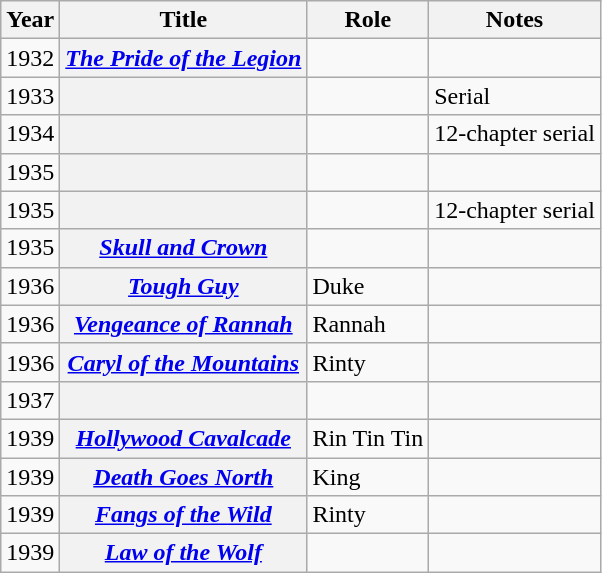<table class="wikitable plainrowheaders sortable">
<tr>
<th scope=col>Year</th>
<th scope=col>Title</th>
<th scope=col>Role</th>
<th scope=col class="unsortable">Notes</th>
</tr>
<tr>
<td>1932</td>
<th scope=row><em><a href='#'>The Pride of the Legion</a></em></th>
<td></td>
<td></td>
</tr>
<tr>
<td>1933</td>
<th scope=row><em></em></th>
<td></td>
<td>Serial</td>
</tr>
<tr>
<td>1934</td>
<th scope=row><em></em></th>
<td></td>
<td>12-chapter serial</td>
</tr>
<tr>
<td>1935</td>
<th scope=row><em></em></th>
<td></td>
<td></td>
</tr>
<tr>
<td>1935</td>
<th scope=row><em></em></th>
<td></td>
<td>12-chapter serial</td>
</tr>
<tr>
<td>1935</td>
<th scope=row><em><a href='#'>Skull and Crown</a></em></th>
<td></td>
<td></td>
</tr>
<tr>
<td>1936</td>
<th scope=row><em><a href='#'>Tough Guy</a></em></th>
<td>Duke</td>
<td></td>
</tr>
<tr>
<td>1936</td>
<th scope=row><em><a href='#'>Vengeance of Rannah</a></em></th>
<td>Rannah</td>
<td></td>
</tr>
<tr>
<td>1936</td>
<th scope=row><em><a href='#'>Caryl of the Mountains</a></em></th>
<td>Rinty</td>
<td></td>
</tr>
<tr>
<td>1937</td>
<th scope=row><em></em></th>
<td></td>
<td></td>
</tr>
<tr>
<td>1939</td>
<th scope=row><em><a href='#'>Hollywood Cavalcade</a></em></th>
<td>Rin Tin Tin</td>
<td></td>
</tr>
<tr>
<td>1939</td>
<th scope=row><em><a href='#'>Death Goes North</a></em></th>
<td>King</td>
<td></td>
</tr>
<tr>
<td>1939</td>
<th scope=row><em><a href='#'>Fangs of the Wild</a></em></th>
<td>Rinty</td>
<td></td>
</tr>
<tr>
<td>1939</td>
<th scope=row><em><a href='#'>Law of the Wolf</a></em></th>
<td></td>
<td></td>
</tr>
</table>
